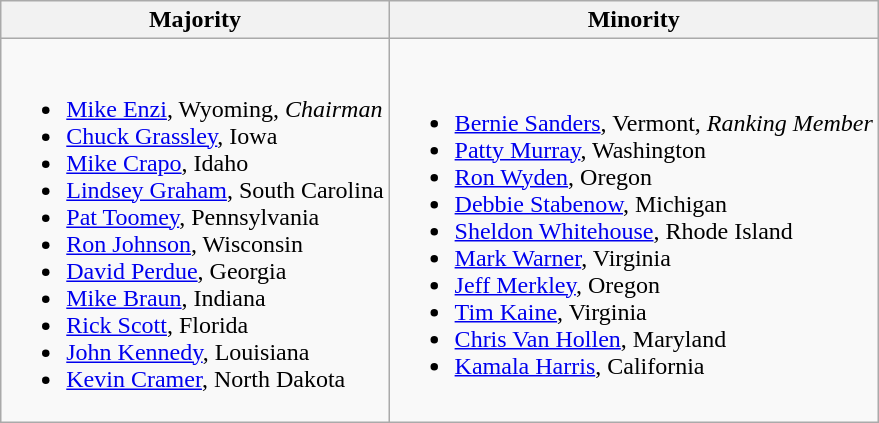<table class=wikitable>
<tr>
<th>Majority</th>
<th>Minority</th>
</tr>
<tr>
<td><br><ul><li><a href='#'>Mike Enzi</a>, Wyoming, <em>Chairman</em></li><li><a href='#'>Chuck Grassley</a>, Iowa</li><li><a href='#'>Mike Crapo</a>, Idaho</li><li><a href='#'>Lindsey Graham</a>, South Carolina</li><li><a href='#'>Pat Toomey</a>, Pennsylvania</li><li><a href='#'>Ron Johnson</a>, Wisconsin</li><li><a href='#'>David Perdue</a>, Georgia</li><li><a href='#'>Mike Braun</a>, Indiana</li><li><a href='#'>Rick Scott</a>, Florida</li><li><a href='#'>John Kennedy</a>, Louisiana</li><li><a href='#'>Kevin Cramer</a>, North Dakota</li></ul></td>
<td><br><ul><li><span><a href='#'>Bernie Sanders</a>, Vermont,</span> <em>Ranking Member</em></li><li><a href='#'>Patty Murray</a>, Washington</li><li><a href='#'>Ron Wyden</a>, Oregon</li><li><a href='#'>Debbie Stabenow</a>, Michigan</li><li><a href='#'>Sheldon Whitehouse</a>, Rhode Island</li><li><a href='#'>Mark Warner</a>, Virginia</li><li><a href='#'>Jeff Merkley</a>, Oregon</li><li><a href='#'>Tim Kaine</a>, Virginia</li><li><a href='#'>Chris Van Hollen</a>, Maryland</li><li><a href='#'>Kamala Harris</a>, California</li></ul></td>
</tr>
</table>
